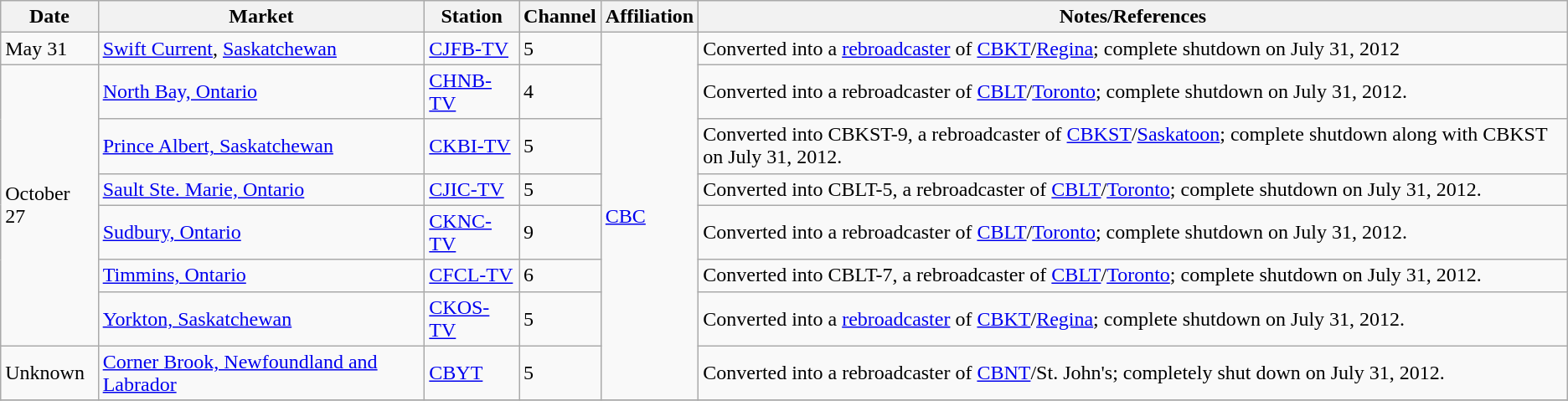<table class="wikitable">
<tr>
<th>Date</th>
<th>Market</th>
<th>Station</th>
<th>Channel</th>
<th>Affiliation</th>
<th>Notes/References</th>
</tr>
<tr>
<td>May 31</td>
<td><a href='#'>Swift Current</a>, <a href='#'>Saskatchewan</a></td>
<td><a href='#'>CJFB-TV</a></td>
<td>5</td>
<td rowspan=8><a href='#'>CBC</a></td>
<td>Converted into a <a href='#'>rebroadcaster</a> of <a href='#'>CBKT</a>/<a href='#'>Regina</a>; complete shutdown on July 31, 2012</td>
</tr>
<tr>
<td rowspan=6>October 27</td>
<td><a href='#'>North Bay, Ontario</a></td>
<td><a href='#'>CHNB-TV</a></td>
<td>4</td>
<td>Converted into a rebroadcaster of <a href='#'>CBLT</a>/<a href='#'>Toronto</a>; complete shutdown on July 31, 2012.</td>
</tr>
<tr>
<td><a href='#'>Prince Albert, Saskatchewan</a></td>
<td><a href='#'>CKBI-TV</a></td>
<td>5</td>
<td>Converted into CBKST-9, a rebroadcaster of <a href='#'>CBKST</a>/<a href='#'>Saskatoon</a>; complete shutdown along with CBKST on July 31, 2012.</td>
</tr>
<tr>
<td><a href='#'>Sault Ste. Marie, Ontario</a></td>
<td><a href='#'>CJIC-TV</a></td>
<td>5</td>
<td>Converted into CBLT-5, a rebroadcaster of <a href='#'>CBLT</a>/<a href='#'>Toronto</a>; complete shutdown on July 31, 2012.</td>
</tr>
<tr>
<td><a href='#'>Sudbury, Ontario</a></td>
<td><a href='#'>CKNC-TV</a></td>
<td>9</td>
<td>Converted into a rebroadcaster of <a href='#'>CBLT</a>/<a href='#'>Toronto</a>; complete shutdown on July 31, 2012.</td>
</tr>
<tr>
<td><a href='#'>Timmins, Ontario</a></td>
<td><a href='#'>CFCL-TV</a></td>
<td>6</td>
<td>Converted into CBLT-7, a rebroadcaster of <a href='#'>CBLT</a>/<a href='#'>Toronto</a>; complete shutdown on July 31, 2012.</td>
</tr>
<tr>
<td><a href='#'>Yorkton, Saskatchewan</a></td>
<td><a href='#'>CKOS-TV</a></td>
<td>5</td>
<td>Converted into a <a href='#'>rebroadcaster</a> of <a href='#'>CBKT</a>/<a href='#'>Regina</a>; complete shutdown on July 31, 2012.</td>
</tr>
<tr>
<td>Unknown</td>
<td><a href='#'>Corner Brook, Newfoundland and Labrador</a></td>
<td><a href='#'>CBYT</a></td>
<td>5</td>
<td>Converted into a rebroadcaster of <a href='#'>CBNT</a>/St. John's; completely shut down on July 31, 2012.</td>
</tr>
<tr>
</tr>
</table>
